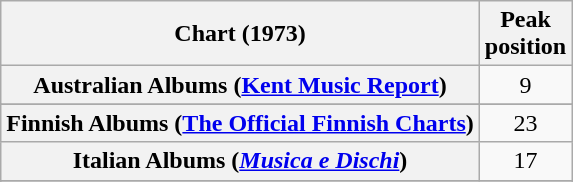<table class="wikitable sortable plainrowheaders">
<tr>
<th>Chart (1973)</th>
<th>Peak<br>position</th>
</tr>
<tr>
<th scope="row">Australian Albums (<a href='#'>Kent Music Report</a>)</th>
<td align="center">9</td>
</tr>
<tr>
</tr>
<tr>
<th scope="row">Finnish Albums (<a href='#'>The Official Finnish Charts</a>)</th>
<td align="center">23</td>
</tr>
<tr>
<th scope="row">Italian Albums (<em><a href='#'>Musica e Dischi</a></em>)</th>
<td align="center">17</td>
</tr>
<tr>
</tr>
<tr>
</tr>
<tr>
</tr>
</table>
